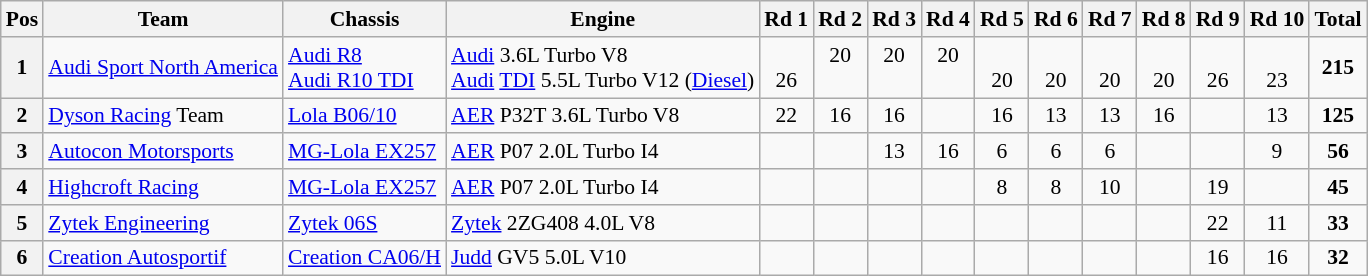<table class="wikitable" style="font-size: 90%;">
<tr>
<th>Pos</th>
<th>Team</th>
<th>Chassis</th>
<th>Engine</th>
<th>Rd 1</th>
<th>Rd 2</th>
<th>Rd 3</th>
<th>Rd 4</th>
<th>Rd 5</th>
<th>Rd 6</th>
<th>Rd 7</th>
<th>Rd 8</th>
<th>Rd 9</th>
<th>Rd 10</th>
<th>Total</th>
</tr>
<tr>
<th>1</th>
<td> <a href='#'>Audi Sport North America</a></td>
<td><a href='#'>Audi R8</a><br><a href='#'>Audi R10 TDI</a></td>
<td><a href='#'>Audi</a> 3.6L Turbo V8<br><a href='#'>Audi</a> <a href='#'>TDI</a> 5.5L Turbo V12 (<a href='#'>Diesel</a>)</td>
<td align="center"><br>26</td>
<td align="center">20<br><br></td>
<td align="center">20<br><br></td>
<td align="center">20<br><br></td>
<td align="center"><br>20</td>
<td align="center"><br>20</td>
<td align="center"><br>20</td>
<td align="center"><br>20</td>
<td align="center"><br>26</td>
<td align="center"><br>23</td>
<td align="center"><strong>215</strong></td>
</tr>
<tr>
<th>2</th>
<td> <a href='#'>Dyson Racing</a> Team</td>
<td><a href='#'>Lola B06/10</a></td>
<td><a href='#'>AER</a> P32T 3.6L Turbo V8</td>
<td align="center">22</td>
<td align="center">16</td>
<td align="center">16</td>
<td></td>
<td align="center">16</td>
<td align="center">13</td>
<td align="center">13</td>
<td align="center">16</td>
<td></td>
<td align="center">13</td>
<td align="center"><strong>125</strong></td>
</tr>
<tr>
<th>3</th>
<td> <a href='#'>Autocon Motorsports</a></td>
<td><a href='#'>MG-Lola EX257</a></td>
<td><a href='#'>AER</a> P07 2.0L Turbo I4</td>
<td></td>
<td></td>
<td align="center">13</td>
<td align="center">16</td>
<td align="center">6</td>
<td align="center">6</td>
<td align="center">6</td>
<td></td>
<td></td>
<td align="center">9</td>
<td align="center"><strong>56</strong></td>
</tr>
<tr>
<th>4</th>
<td> <a href='#'>Highcroft Racing</a></td>
<td><a href='#'>MG-Lola EX257</a></td>
<td><a href='#'>AER</a> P07 2.0L Turbo I4</td>
<td></td>
<td></td>
<td></td>
<td></td>
<td align="center">8</td>
<td align="center">8</td>
<td align="center">10</td>
<td></td>
<td align="center">19</td>
<td></td>
<td align="center"><strong>45</strong></td>
</tr>
<tr>
<th>5</th>
<td> <a href='#'>Zytek Engineering</a></td>
<td><a href='#'>Zytek 06S</a></td>
<td><a href='#'>Zytek</a> 2ZG408 4.0L V8</td>
<td></td>
<td></td>
<td></td>
<td></td>
<td></td>
<td></td>
<td></td>
<td></td>
<td align="center">22</td>
<td align="center">11</td>
<td align="center"><strong>33</strong></td>
</tr>
<tr>
<th>6</th>
<td> <a href='#'>Creation Autosportif</a></td>
<td><a href='#'>Creation CA06/H</a></td>
<td><a href='#'>Judd</a> GV5 5.0L V10</td>
<td></td>
<td></td>
<td></td>
<td></td>
<td></td>
<td></td>
<td></td>
<td></td>
<td align="center">16</td>
<td align="center">16</td>
<td align="center"><strong>32</strong></td>
</tr>
</table>
